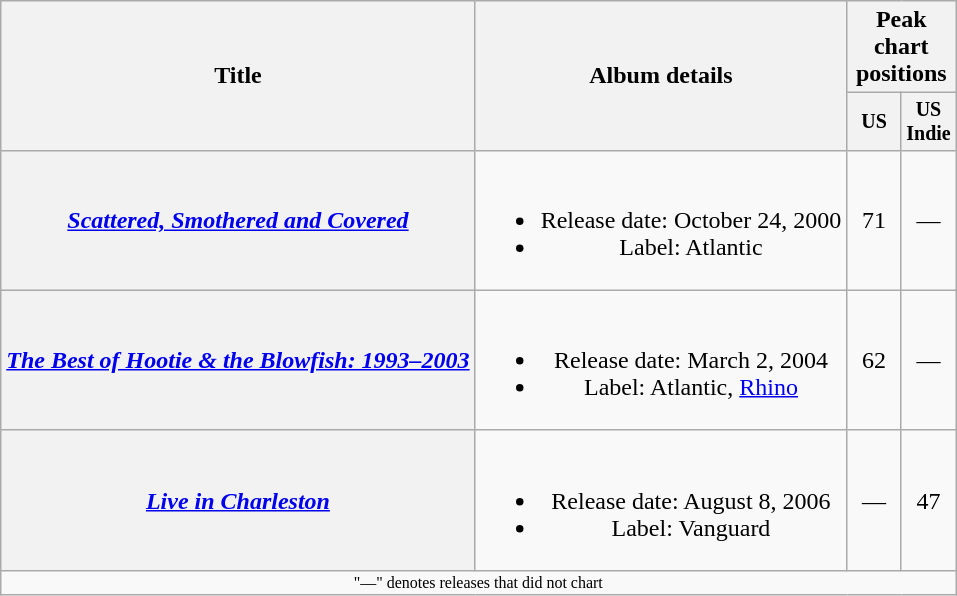<table class="wikitable plainrowheaders" style="text-align:center;">
<tr>
<th rowspan="2">Title</th>
<th rowspan="2">Album details</th>
<th colspan="2">Peak chart<br>positions</th>
</tr>
<tr style="font-size:smaller;">
<th style="width:30px;">US<br></th>
<th style="width:30px;">US Indie<br></th>
</tr>
<tr>
<th scope="row"><em><a href='#'>Scattered, Smothered and Covered</a></em></th>
<td><br><ul><li>Release date: October 24, 2000</li><li>Label: Atlantic</li></ul></td>
<td>71</td>
<td>—</td>
</tr>
<tr>
<th scope="row"><em><a href='#'>The Best of Hootie & the Blowfish: 1993–2003</a></em></th>
<td><br><ul><li>Release date: March 2, 2004</li><li>Label: Atlantic, <a href='#'>Rhino</a></li></ul></td>
<td>62</td>
<td>—</td>
</tr>
<tr>
<th scope="row"><em><a href='#'>Live in Charleston</a></em></th>
<td><br><ul><li>Release date: August 8, 2006</li><li>Label: Vanguard</li></ul></td>
<td>—</td>
<td>47</td>
</tr>
<tr>
<td colspan="10" style="font-size:8pt">"—" denotes releases that did not chart</td>
</tr>
</table>
